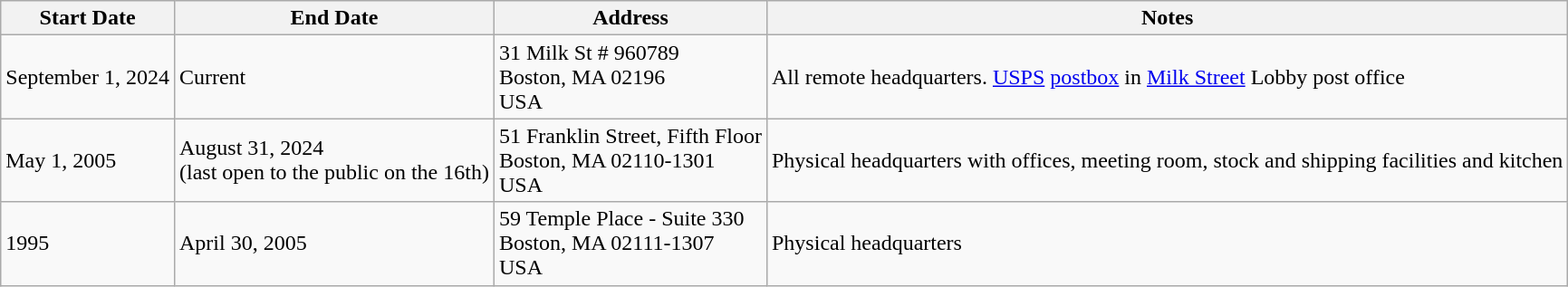<table class="wikitable">
<tr>
<th>Start Date</th>
<th>End Date</th>
<th>Address</th>
<th>Notes</th>
</tr>
<tr>
<td>September 1, 2024</td>
<td>Current</td>
<td>31 Milk St # 960789<br>Boston, MA 02196<br>USA</td>
<td>All remote headquarters. <a href='#'>USPS</a> <a href='#'>postbox</a> in <a href='#'>Milk Street</a> Lobby post office</td>
</tr>
<tr>
<td>May 1, 2005</td>
<td>August 31, 2024<br>(last open to the public on the 16th)</td>
<td>51 Franklin Street, Fifth Floor<br>Boston, MA  02110-1301<br>USA</td>
<td>Physical headquarters with offices, meeting room, stock and shipping facilities and kitchen</td>
</tr>
<tr>
<td>1995</td>
<td>April 30, 2005</td>
<td>59 Temple Place - Suite 330<br>Boston, MA 02111-1307<br>USA</td>
<td>Physical headquarters</td>
</tr>
</table>
